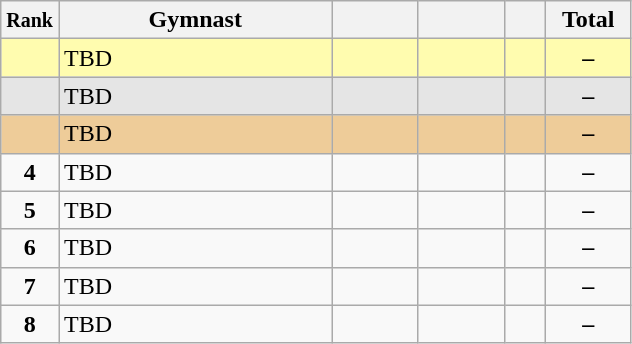<table style="text-align:center;" class="wikitable sortable">
<tr>
<th scope="col" style="width:15px;"><small>Rank</small></th>
<th scope="col" style="width:175px;">Gymnast</th>
<th scope="col" style="width:50px;"><small></small></th>
<th scope="col" style="width:50px;"><small></small></th>
<th scope="col" style="width:20px;"><small></small></th>
<th scope="col" style="width:50px;">Total</th>
</tr>
<tr style="background:#fffcaf;">
<td scope="row" style="text-align:center"><strong></strong></td>
<td style=text-align:left;">TBD</td>
<td></td>
<td></td>
<td></td>
<td><strong>–</strong></td>
</tr>
<tr style="background:#e5e5e5;">
<td scope="row" style="text-align:center"><strong></strong></td>
<td style=text-align:left;">TBD</td>
<td></td>
<td></td>
<td></td>
<td><strong>–</strong></td>
</tr>
<tr style="background:#ec9;">
<td style="text-align:center" scope="row"><strong></strong></td>
<td style=text-align:left;">TBD</td>
<td></td>
<td></td>
<td></td>
<td><strong>–</strong></td>
</tr>
<tr>
<td scope="row" style="text-align:center"><strong>4</strong></td>
<td style=text-align:left;">TBD</td>
<td></td>
<td></td>
<td></td>
<td><strong>–</strong></td>
</tr>
<tr>
<td scope="row" style="text-align:center"><strong>5</strong></td>
<td style=text-align:left;">TBD</td>
<td></td>
<td></td>
<td></td>
<td><strong>–</strong></td>
</tr>
<tr>
<td scope="row" style="text-align:center"><strong>6</strong></td>
<td style=text-align:left;">TBD</td>
<td></td>
<td></td>
<td></td>
<td><strong>–</strong></td>
</tr>
<tr>
<td scope="row" style="text-align:center"><strong>7</strong></td>
<td style=text-align:left;">TBD</td>
<td></td>
<td></td>
<td></td>
<td><strong>–</strong></td>
</tr>
<tr>
<td scope="row" style="text-align:center"><strong>8</strong></td>
<td style=text-align:left;">TBD</td>
<td></td>
<td></td>
<td></td>
<td><strong>–</strong></td>
</tr>
</table>
